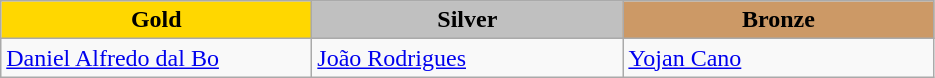<table class="wikitable" style="text-align:left">
<tr align="center">
<td width=200 bgcolor=gold><strong>Gold</strong></td>
<td width=200 bgcolor=silver><strong>Silver</strong></td>
<td width=200 bgcolor=CC9966><strong>Bronze</strong></td>
</tr>
<tr>
<td><a href='#'>Daniel Alfredo dal Bo</a><br><em></em></td>
<td><a href='#'>João Rodrigues</a><br><em></em></td>
<td><a href='#'>Yojan Cano</a><br><em></em></td>
</tr>
</table>
